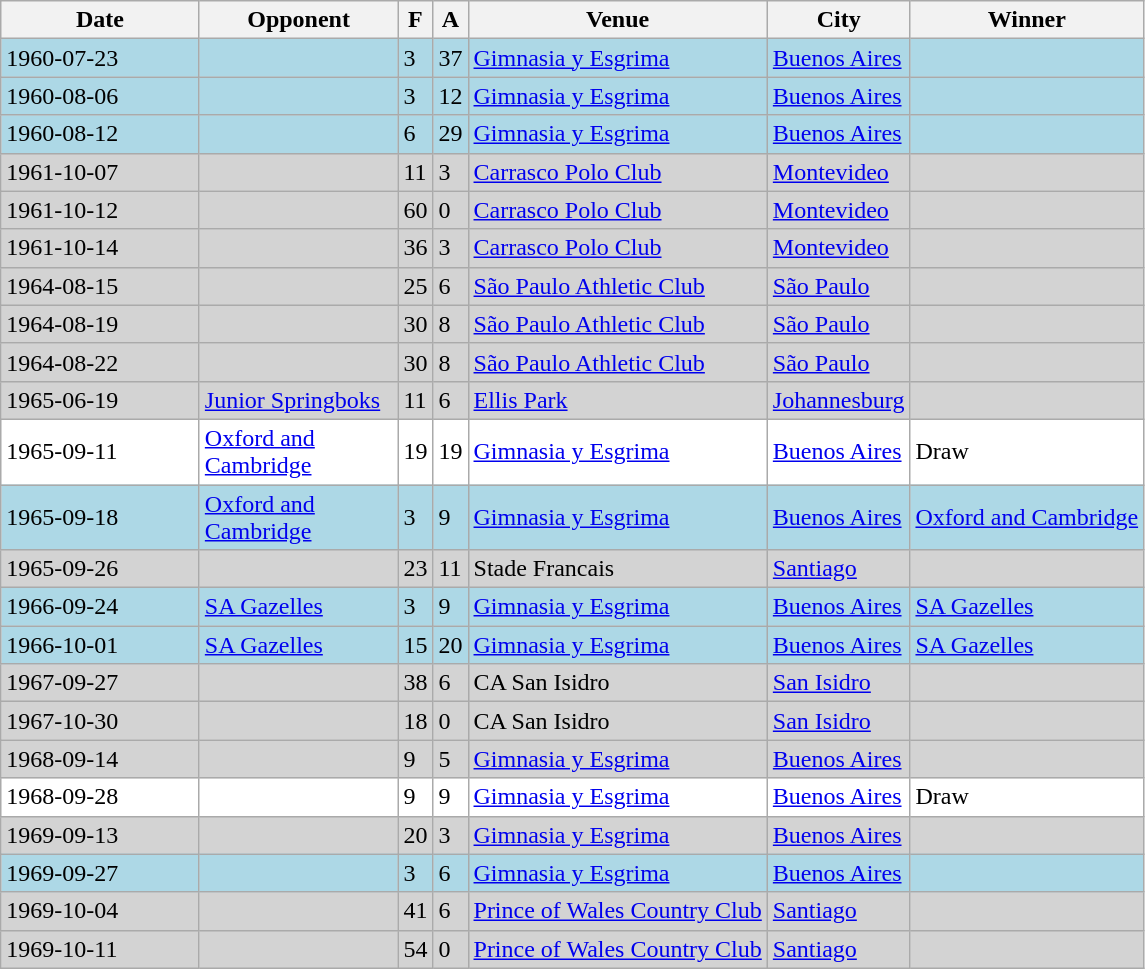<table class="wikitable sortable">
<tr>
<th width="125">Date</th>
<th width="125">Opponent</th>
<th>F</th>
<th>A</th>
<th>Venue</th>
<th>City</th>
<th>Winner</th>
</tr>
<tr bgcolor="lightblue">
<td>1960-07-23</td>
<td></td>
<td>3</td>
<td>37</td>
<td><a href='#'>Gimnasia y Esgrima</a></td>
<td><a href='#'>Buenos Aires</a></td>
<td></td>
</tr>
<tr bgcolor="lightblue">
<td>1960-08-06</td>
<td></td>
<td>3</td>
<td>12</td>
<td><a href='#'>Gimnasia y Esgrima</a></td>
<td><a href='#'>Buenos Aires</a></td>
<td></td>
</tr>
<tr bgcolor="lightblue">
<td>1960-08-12</td>
<td></td>
<td>6</td>
<td>29</td>
<td><a href='#'>Gimnasia y Esgrima</a></td>
<td><a href='#'>Buenos Aires</a></td>
<td></td>
</tr>
<tr bgcolor="lightgrey">
<td>1961-10-07</td>
<td></td>
<td>11</td>
<td>3</td>
<td><a href='#'>Carrasco Polo Club</a></td>
<td><a href='#'>Montevideo</a></td>
<td></td>
</tr>
<tr bgcolor="lightgrey">
<td>1961-10-12</td>
<td></td>
<td>60</td>
<td>0</td>
<td><a href='#'>Carrasco Polo Club</a></td>
<td><a href='#'>Montevideo</a></td>
<td></td>
</tr>
<tr bgcolor="lightgrey">
<td>1961-10-14</td>
<td></td>
<td>36</td>
<td>3</td>
<td><a href='#'>Carrasco Polo Club</a></td>
<td><a href='#'>Montevideo</a></td>
<td></td>
</tr>
<tr bgcolor="lightgrey">
<td>1964-08-15</td>
<td></td>
<td>25</td>
<td>6</td>
<td><a href='#'>São Paulo Athletic Club</a></td>
<td><a href='#'>São Paulo</a></td>
<td></td>
</tr>
<tr bgcolor="lightgrey">
<td>1964-08-19</td>
<td></td>
<td>30</td>
<td>8</td>
<td><a href='#'>São Paulo Athletic Club</a></td>
<td><a href='#'>São Paulo</a></td>
<td></td>
</tr>
<tr bgcolor="lightgrey">
<td>1964-08-22</td>
<td></td>
<td>30</td>
<td>8</td>
<td><a href='#'>São Paulo Athletic Club</a></td>
<td><a href='#'>São Paulo</a></td>
<td></td>
</tr>
<tr bgcolor="lightgrey">
<td>1965-06-19</td>
<td><a href='#'>Junior Springboks</a></td>
<td>11</td>
<td>6</td>
<td><a href='#'>Ellis Park</a></td>
<td><a href='#'>Johannesburg</a></td>
<td></td>
</tr>
<tr bgcolor="white">
<td>1965-09-11</td>
<td><a href='#'>Oxford and Cambridge</a></td>
<td>19</td>
<td>19</td>
<td><a href='#'>Gimnasia y Esgrima</a></td>
<td><a href='#'>Buenos Aires</a></td>
<td>Draw</td>
</tr>
<tr bgcolor="lightblue">
<td>1965-09-18</td>
<td><a href='#'>Oxford and Cambridge</a></td>
<td>3</td>
<td>9</td>
<td><a href='#'>Gimnasia y Esgrima</a></td>
<td><a href='#'>Buenos Aires</a></td>
<td><a href='#'>Oxford and Cambridge</a></td>
</tr>
<tr bgcolor="lightgrey">
<td>1965-09-26</td>
<td></td>
<td>23</td>
<td>11</td>
<td>Stade Francais</td>
<td><a href='#'>Santiago</a></td>
<td></td>
</tr>
<tr bgcolor="lightblue">
<td>1966-09-24</td>
<td><a href='#'>SA Gazelles</a></td>
<td>3</td>
<td>9</td>
<td><a href='#'>Gimnasia y Esgrima</a></td>
<td><a href='#'>Buenos Aires</a></td>
<td> <a href='#'>SA Gazelles</a></td>
</tr>
<tr bgcolor="lightblue">
<td>1966-10-01</td>
<td><a href='#'>SA Gazelles</a></td>
<td>15</td>
<td>20</td>
<td><a href='#'>Gimnasia y Esgrima</a></td>
<td><a href='#'>Buenos Aires</a></td>
<td> <a href='#'>SA Gazelles</a></td>
</tr>
<tr bgcolor="lightgrey">
<td>1967-09-27</td>
<td></td>
<td>38</td>
<td>6</td>
<td>CA San Isidro</td>
<td><a href='#'>San Isidro</a></td>
<td></td>
</tr>
<tr bgcolor="lightgrey">
<td>1967-10-30</td>
<td></td>
<td>18</td>
<td>0</td>
<td>CA San Isidro</td>
<td><a href='#'>San Isidro</a></td>
<td></td>
</tr>
<tr bgcolor="lightgrey">
<td>1968-09-14</td>
<td></td>
<td>9</td>
<td>5</td>
<td><a href='#'>Gimnasia y Esgrima</a></td>
<td><a href='#'>Buenos Aires</a></td>
<td></td>
</tr>
<tr bgcolor="white">
<td>1968-09-28</td>
<td></td>
<td>9</td>
<td>9</td>
<td><a href='#'>Gimnasia y Esgrima</a></td>
<td><a href='#'>Buenos Aires</a></td>
<td>Draw</td>
</tr>
<tr bgcolor="lightgrey">
<td>1969-09-13</td>
<td></td>
<td>20</td>
<td>3</td>
<td><a href='#'>Gimnasia y Esgrima</a></td>
<td><a href='#'>Buenos Aires</a></td>
<td></td>
</tr>
<tr bgcolor="lightblue">
<td>1969-09-27</td>
<td></td>
<td>3</td>
<td>6</td>
<td><a href='#'>Gimnasia y Esgrima</a></td>
<td><a href='#'>Buenos Aires</a></td>
<td></td>
</tr>
<tr bgcolor="lightgrey">
<td>1969-10-04</td>
<td></td>
<td>41</td>
<td>6</td>
<td><a href='#'>Prince of Wales Country Club</a></td>
<td><a href='#'>Santiago</a></td>
<td></td>
</tr>
<tr bgcolor="lightgrey">
<td>1969-10-11</td>
<td></td>
<td>54</td>
<td>0</td>
<td><a href='#'>Prince of Wales Country Club</a></td>
<td><a href='#'>Santiago</a></td>
<td></td>
</tr>
</table>
